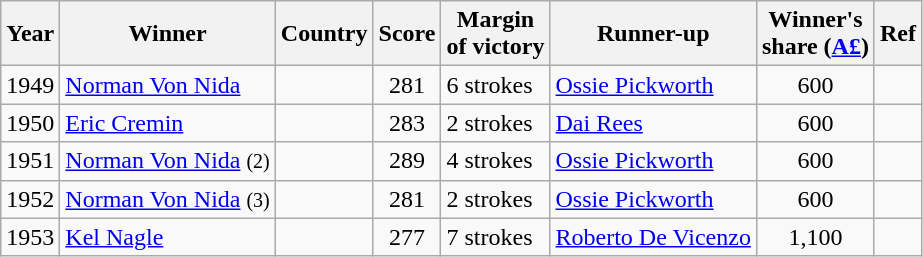<table class="wikitable">
<tr>
<th>Year</th>
<th>Winner</th>
<th>Country</th>
<th>Score</th>
<th>Margin<br>of victory</th>
<th>Runner-up</th>
<th>Winner's<br>share (<a href='#'>A£</a>)</th>
<th>Ref</th>
</tr>
<tr>
<td>1949</td>
<td><a href='#'>Norman Von Nida</a></td>
<td></td>
<td align=center>281</td>
<td>6 strokes</td>
<td> <a href='#'>Ossie Pickworth</a></td>
<td align=center>600</td>
<td></td>
</tr>
<tr>
<td>1950</td>
<td><a href='#'>Eric Cremin</a></td>
<td></td>
<td align=center>283</td>
<td>2 strokes</td>
<td> <a href='#'>Dai Rees</a></td>
<td align=center>600</td>
<td></td>
</tr>
<tr>
<td>1951</td>
<td><a href='#'>Norman Von Nida</a> <small>(2)</small></td>
<td></td>
<td align=center>289</td>
<td>4 strokes</td>
<td> <a href='#'>Ossie Pickworth</a></td>
<td align=center>600</td>
<td></td>
</tr>
<tr>
<td>1952</td>
<td><a href='#'>Norman Von Nida</a> <small>(3)</small></td>
<td></td>
<td align=center>281</td>
<td>2 strokes</td>
<td> <a href='#'>Ossie Pickworth</a></td>
<td align=center>600</td>
<td></td>
</tr>
<tr>
<td>1953</td>
<td><a href='#'>Kel Nagle</a></td>
<td></td>
<td align=center>277</td>
<td>7 strokes</td>
<td> <a href='#'>Roberto De Vicenzo</a></td>
<td align=center>1,100</td>
<td></td>
</tr>
</table>
